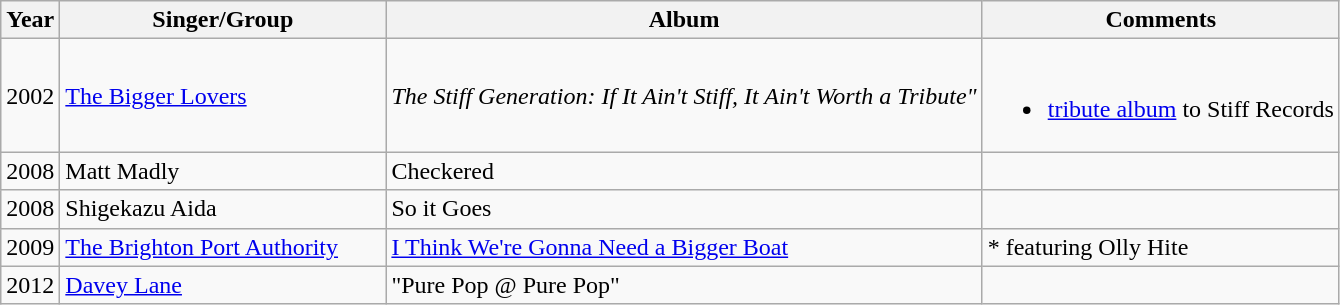<table class="wikitable">
<tr>
<th align="center">Year</th>
<th align="center" width="210">Singer/Group</th>
<th>Album</th>
<th>Comments</th>
</tr>
<tr>
<td>2002</td>
<td><a href='#'>The Bigger Lovers</a></td>
<td><em>The Stiff Generation: If It Ain't Stiff, It Ain't Worth a Tribute"</td>
<td><br><ul><li><a href='#'>tribute album</a> to Stiff Records</li></ul></td>
</tr>
<tr>
<td>2008</td>
<td>Matt Madly</td>
<td></em>Checkered<em></td>
<td></td>
</tr>
<tr>
<td>2008</td>
<td>Shigekazu Aida</td>
<td></em>So it Goes<em></td>
<td></td>
</tr>
<tr>
<td>2009</td>
<td><a href='#'>The Brighton Port Authority</a></td>
<td></em><a href='#'>I Think We're Gonna Need a Bigger Boat</a><em></td>
<td>* featuring Olly Hite</td>
</tr>
<tr>
<td>2012</td>
<td><a href='#'>Davey Lane</a></td>
<td>"Pure Pop @ Pure Pop"</td>
<td></td>
</tr>
</table>
